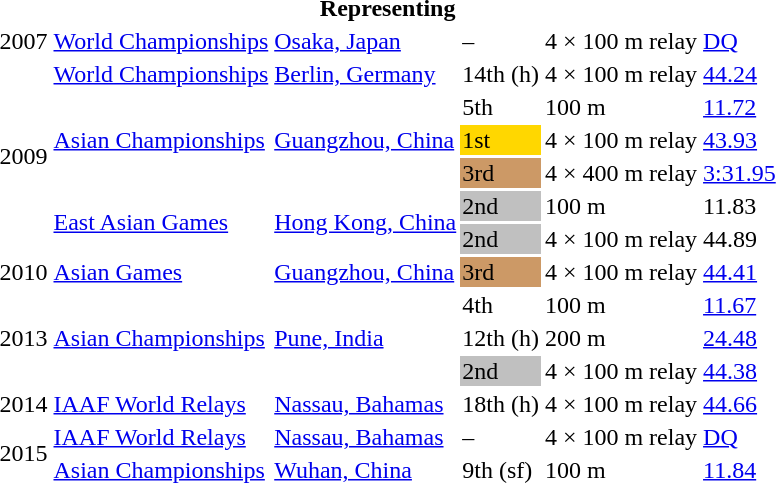<table>
<tr>
<th colspan="6">Representing </th>
</tr>
<tr>
<td>2007</td>
<td><a href='#'>World Championships</a></td>
<td><a href='#'>Osaka, Japan</a></td>
<td>–</td>
<td>4 × 100 m relay</td>
<td><a href='#'>DQ</a></td>
</tr>
<tr>
<td rowspan=6>2009</td>
<td><a href='#'>World Championships</a></td>
<td><a href='#'>Berlin, Germany</a></td>
<td>14th (h)</td>
<td>4 × 100 m relay</td>
<td><a href='#'>44.24</a></td>
</tr>
<tr>
<td rowspan=3><a href='#'>Asian Championships</a></td>
<td rowspan=3><a href='#'>Guangzhou, China</a></td>
<td>5th</td>
<td>100 m</td>
<td><a href='#'>11.72</a></td>
</tr>
<tr>
<td bgcolor=gold>1st</td>
<td>4 × 100 m relay</td>
<td><a href='#'>43.93</a></td>
</tr>
<tr>
<td bgcolor=cc9966>3rd</td>
<td>4 × 400 m relay</td>
<td><a href='#'>3:31.95</a></td>
</tr>
<tr>
<td rowspan=2><a href='#'>East Asian Games</a></td>
<td rowspan=2><a href='#'>Hong Kong, China</a></td>
<td bgcolor=silver>2nd</td>
<td>100 m</td>
<td>11.83</td>
</tr>
<tr>
<td bgcolor=silver>2nd</td>
<td>4 × 100 m relay</td>
<td>44.89</td>
</tr>
<tr>
<td>2010</td>
<td><a href='#'>Asian Games</a></td>
<td><a href='#'>Guangzhou, China</a></td>
<td bgcolor=cc9966>3rd</td>
<td>4 × 100 m relay</td>
<td><a href='#'>44.41</a></td>
</tr>
<tr>
<td rowspan=3>2013</td>
<td rowspan=3><a href='#'>Asian Championships</a></td>
<td rowspan=3><a href='#'>Pune, India</a></td>
<td>4th</td>
<td>100 m</td>
<td><a href='#'>11.67</a></td>
</tr>
<tr>
<td>12th (h)</td>
<td>200 m</td>
<td><a href='#'>24.48</a></td>
</tr>
<tr>
<td bgcolor=silver>2nd</td>
<td>4 × 100 m relay</td>
<td><a href='#'>44.38</a></td>
</tr>
<tr>
<td>2014</td>
<td><a href='#'>IAAF World Relays</a></td>
<td><a href='#'>Nassau, Bahamas</a></td>
<td>18th (h)</td>
<td>4 × 100 m relay</td>
<td><a href='#'>44.66</a></td>
</tr>
<tr>
<td rowspan=2>2015</td>
<td><a href='#'>IAAF World Relays</a></td>
<td><a href='#'>Nassau, Bahamas</a></td>
<td>–</td>
<td>4 × 100 m relay</td>
<td><a href='#'>DQ</a></td>
</tr>
<tr>
<td><a href='#'>Asian Championships</a></td>
<td><a href='#'>Wuhan, China</a></td>
<td>9th (sf)</td>
<td>100 m</td>
<td><a href='#'>11.84</a></td>
</tr>
</table>
